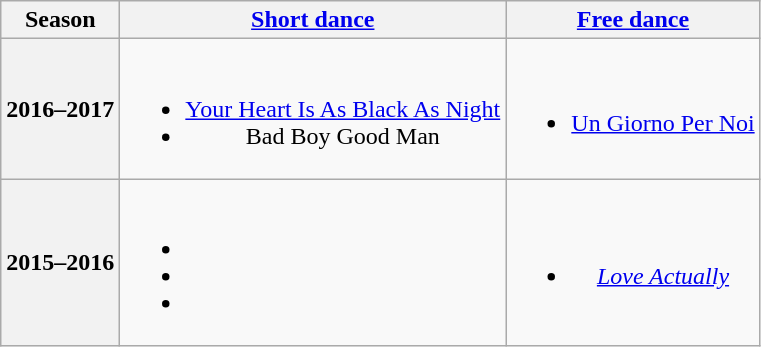<table class="wikitable" style="text-align:center">
<tr>
<th>Season</th>
<th><a href='#'>Short dance</a></th>
<th><a href='#'>Free dance</a></th>
</tr>
<tr>
<th>2016–2017<br></th>
<td><br><ul><li> <a href='#'>Your Heart Is As Black As Night</a><br></li><li> Bad Boy Good Man<br></li></ul></td>
<td><br><ul><li><a href='#'>Un Giorno Per Noi</a><br></li></ul></td>
</tr>
<tr>
<th>2015–2016<br></th>
<td><br><ul><li></li><li></li><li><br></li></ul></td>
<td><br><ul><li><em><a href='#'>Love Actually</a></em><br></li></ul></td>
</tr>
</table>
